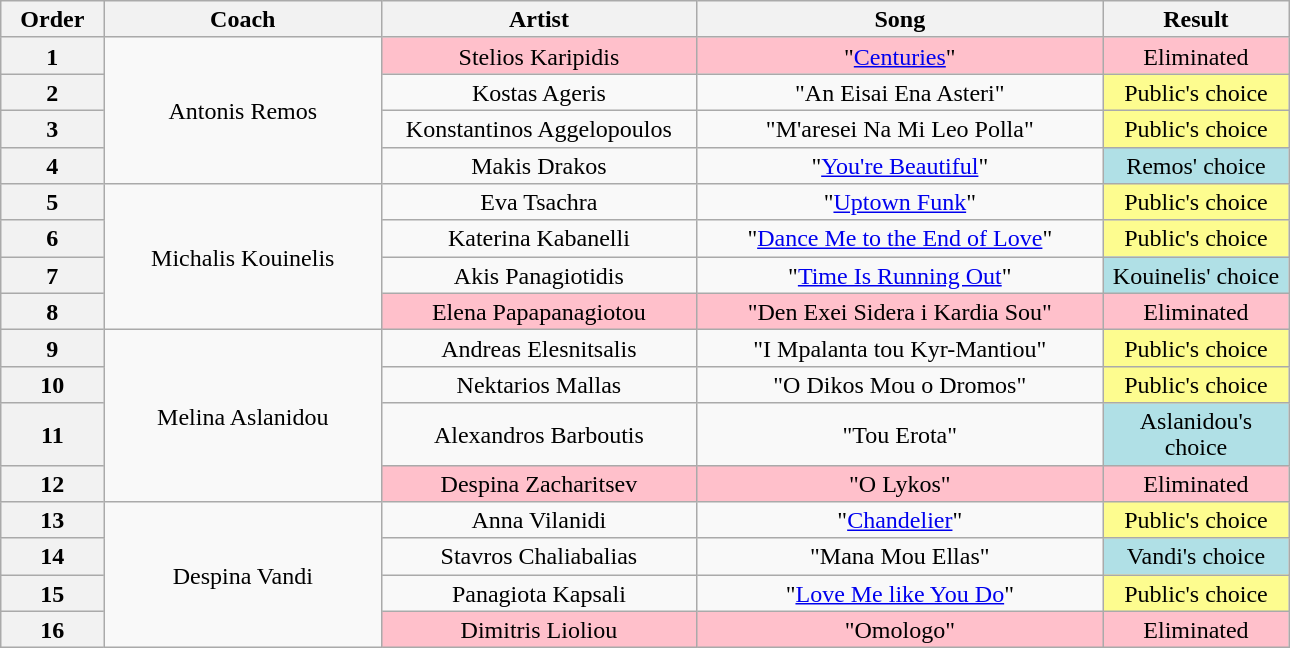<table class="wikitable" style="text-align:center; line-height:17px; width:68%;">
<tr>
<th width="05%">Order</th>
<th width="15%">Coach</th>
<th width="17%">Artist</th>
<th width="22%">Song</th>
<th width="10%">Result</th>
</tr>
<tr>
<th>1</th>
<td rowspan="4">Antonis Remos</td>
<td style="background:pink;">Stelios Karipidis</td>
<td style="background:pink;">"<a href='#'>Centuries</a>"</td>
<td style="background:pink;">Eliminated</td>
</tr>
<tr>
<th>2</th>
<td>Kostas Ageris</td>
<td>"An Eisai Ena Asteri"</td>
<td style="background:#fdfc8f;">Public's choice</td>
</tr>
<tr>
<th>3</th>
<td>Konstantinos Aggelopoulos</td>
<td>"M'aresei Na Mi Leo Polla"</td>
<td style="background:#fdfc8f;">Public's choice</td>
</tr>
<tr>
<th>4</th>
<td>Makis Drakos</td>
<td>"<a href='#'>You're Beautiful</a>"</td>
<td style="background:#B0E0E6;">Remos' choice</td>
</tr>
<tr>
<th>5</th>
<td rowspan="4">Michalis Kouinelis</td>
<td>Eva Tsachra</td>
<td>"<a href='#'>Uptown Funk</a>"</td>
<td style="background:#fdfc8f;">Public's choice</td>
</tr>
<tr>
<th>6</th>
<td>Katerina Kabanelli</td>
<td>"<a href='#'>Dance Me to the End of Love</a>"</td>
<td style="background:#fdfc8f;">Public's choice</td>
</tr>
<tr>
<th>7</th>
<td>Akis Panagiotidis</td>
<td>"<a href='#'>Time Is Running Out</a>"</td>
<td style="background:#B0E0E6;">Kouinelis' choice</td>
</tr>
<tr>
<th>8</th>
<td style="background:pink;">Elena Papapanagiotou</td>
<td style="background:pink;">"Den Exei Sidera i Kardia Sou"</td>
<td style="background:pink;">Eliminated</td>
</tr>
<tr>
<th>9</th>
<td rowspan="4">Melina Aslanidou</td>
<td>Andreas Elesnitsalis</td>
<td>"I Mpalanta tou Kyr-Mantiou"</td>
<td style="background:#fdfc8f;">Public's choice</td>
</tr>
<tr>
<th>10</th>
<td>Nektarios Mallas</td>
<td>"O Dikos Mou o Dromos"</td>
<td style="background:#fdfc8f;">Public's choice</td>
</tr>
<tr>
<th>11</th>
<td>Alexandros Barboutis</td>
<td>"Tou Erota"</td>
<td style="background:#B0E0E6;">Aslanidou's choice</td>
</tr>
<tr>
<th>12</th>
<td style="background:pink;">Despina Zacharitsev</td>
<td style="background:pink;">"O Lykos"</td>
<td style="background:pink;">Eliminated</td>
</tr>
<tr>
<th>13</th>
<td rowspan="4">Despina Vandi</td>
<td>Anna Vilanidi</td>
<td>"<a href='#'>Chandelier</a>"</td>
<td style="background:#fdfc8f;">Public's choice</td>
</tr>
<tr>
<th>14</th>
<td>Stavros Chaliabalias</td>
<td>"Mana Mou Ellas"</td>
<td style="background:#B0E0E6;">Vandi's choice</td>
</tr>
<tr>
<th>15</th>
<td>Panagiota Kapsali</td>
<td>"<a href='#'>Love Me like You Do</a>"</td>
<td style="background:#fdfc8f;">Public's choice</td>
</tr>
<tr>
<th>16</th>
<td style="background:pink;">Dimitris Lioliou</td>
<td style="background:pink;">"Omologo"</td>
<td style="background:pink;">Eliminated</td>
</tr>
</table>
